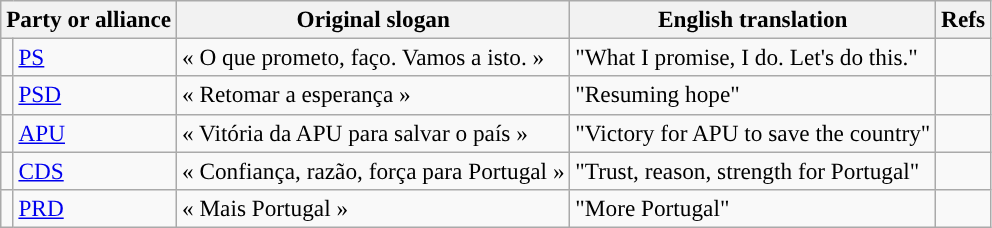<table class="wikitable" style="font-size:97%; text-align:left;">
<tr>
<th style="text-align:left;" colspan="2">Party or alliance</th>
<th>Original slogan</th>
<th>English translation</th>
<th>Refs</th>
</tr>
<tr>
<td width="1" style="color:inherit;background:"></td>
<td><a href='#'>PS</a></td>
<td>« O que prometo, faço. Vamos a isto. »</td>
<td>"What I promise, I do. Let's do this."</td>
<td></td>
</tr>
<tr>
<td style="color:inherit;background:"></td>
<td><a href='#'>PSD</a></td>
<td>« Retomar a esperança »</td>
<td>"Resuming hope"</td>
<td></td>
</tr>
<tr>
<td style="color:inherit;background:"></td>
<td><a href='#'>APU</a></td>
<td>« Vitória da APU para salvar o país »</td>
<td>"Victory for APU to save the country"</td>
<td></td>
</tr>
<tr>
<td style="color:inherit;background:"></td>
<td><a href='#'>CDS</a></td>
<td>« Confiança, razão, força para Portugal »</td>
<td>"Trust, reason, strength for Portugal"</td>
<td></td>
</tr>
<tr>
<td style="color:inherit;background:"></td>
<td><a href='#'>PRD</a></td>
<td>« Mais Portugal »</td>
<td>"More Portugal"</td>
<td></td>
</tr>
</table>
